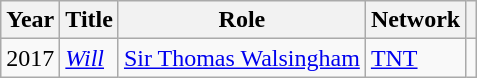<table class="wikitable">
<tr>
<th>Year</th>
<th>Title</th>
<th>Role</th>
<th>Network</th>
<th></th>
</tr>
<tr>
<td>2017</td>
<td><em><a href='#'>Will</a></em></td>
<td><a href='#'>Sir Thomas Walsingham</a></td>
<td><a href='#'>TNT</a></td>
<td></td>
</tr>
</table>
